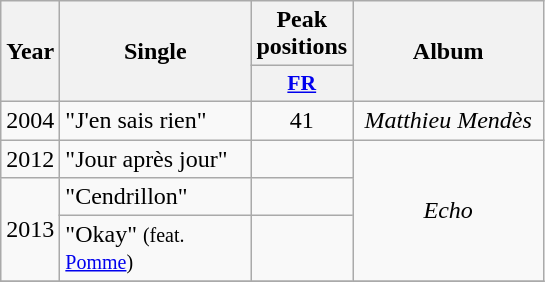<table class="wikitable">
<tr>
<th align="center" rowspan="2" width="10">Year</th>
<th align="center" rowspan="2" width="120">Single</th>
<th align="center" colspan="1" width="20">Peak positions</th>
<th align="center" rowspan="2" width="120">Album</th>
</tr>
<tr>
<th scope="col" style="width:3em;font-size:90%;"><a href='#'>FR</a><br></th>
</tr>
<tr>
<td style="text-align:center;">2004</td>
<td>"J'en sais rien"</td>
<td style="text-align:center;">41</td>
<td style="text-align:center;"><em>Matthieu Mendès</em></td>
</tr>
<tr>
<td style="text-align:center;">2012</td>
<td>"Jour après jour"</td>
<td style="text-align:center;"></td>
<td style="text-align:center;" rowspan=3><em>Echo</em></td>
</tr>
<tr>
<td style="text-align:center;" rowspan=2>2013</td>
<td>"Cendrillon"</td>
<td style="text-align:center;"></td>
</tr>
<tr>
<td>"Okay" <small>(feat. <a href='#'>Pomme</a>)</small></td>
<td style="text-align:center;"></td>
</tr>
<tr>
</tr>
</table>
